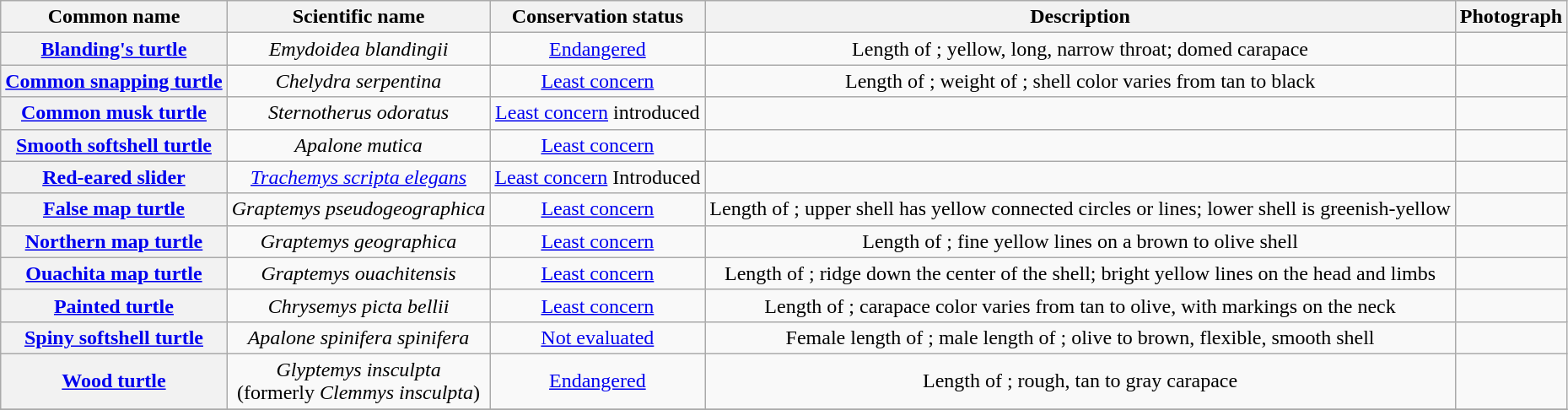<table class="wikitable sortable plainrowheaders" style="text-align:center">
<tr>
<th scope="col">Common name</th>
<th scope="col">Scientific name</th>
<th scope="col">Conservation status</th>
<th scope="col" class="unsortable">Description</th>
<th scope="col" class="unsortable">Photograph</th>
</tr>
<tr>
<th scope="row"><a href='#'>Blanding's turtle</a></th>
<td><em>Emydoidea blandingii</em></td>
<td><a href='#'>Endangered</a></td>
<td>Length of ; yellow, long, narrow throat; domed carapace</td>
<td></td>
</tr>
<tr>
<th scope="row"><a href='#'>Common snapping turtle</a></th>
<td><em>Chelydra serpentina</em></td>
<td><a href='#'>Least concern</a></td>
<td>Length of ; weight of ; shell color varies from tan to black </td>
<td></td>
</tr>
<tr>
<th scope="row"><a href='#'>Common musk turtle</a></th>
<td><em>Sternotherus odoratus</em></td>
<td><a href='#'>Least concern</a> introduced</td>
<td></td>
<td></td>
</tr>
<tr>
<th scope="row"><a href='#'>Smooth softshell turtle</a></th>
<td><em>Apalone mutica</em></td>
<td><a href='#'>Least concern</a></td>
<td></td>
<td></td>
</tr>
<tr>
<th scope="row"><a href='#'>Red-eared slider</a></th>
<td><em><a href='#'>Trachemys scripta elegans</a></em></td>
<td><a href='#'>Least concern</a> Introduced</td>
<td></td>
<td></td>
</tr>
<tr>
<th scope="row"><a href='#'>False map turtle</a></th>
<td><em>Graptemys pseudogeographica</em></td>
<td><a href='#'>Least concern</a></td>
<td>Length of ; upper shell has yellow connected circles or lines; lower shell is greenish-yellow</td>
<td></td>
</tr>
<tr>
<th scope="row"><a href='#'>Northern map turtle</a></th>
<td><em>Graptemys geographica</em></td>
<td><a href='#'>Least concern</a></td>
<td>Length of ; fine yellow lines on a brown to olive shell</td>
<td></td>
</tr>
<tr>
<th scope="row"><a href='#'>Ouachita map turtle</a></th>
<td><em>Graptemys ouachitensis</em></td>
<td><a href='#'>Least concern</a></td>
<td>Length of ; ridge down the center of the shell; bright yellow lines on the head and limbs</td>
<td></td>
</tr>
<tr>
<th scope="row"><a href='#'>Painted turtle</a></th>
<td><em>Chrysemys picta bellii</em></td>
<td><a href='#'>Least concern</a></td>
<td>Length of ; carapace color varies from tan to olive, with markings on the neck</td>
<td></td>
</tr>
<tr>
<th scope="row"><a href='#'>Spiny softshell turtle</a></th>
<td><em>Apalone spinifera spinifera</em></td>
<td><a href='#'>Not evaluated</a></td>
<td>Female length of ; male length of ; olive to brown, flexible, smooth shell</td>
<td></td>
</tr>
<tr>
<th scope="row"><a href='#'>Wood turtle</a></th>
<td><em>Glyptemys insculpta</em><br> (formerly <em>Clemmys insculpta</em>)</td>
<td><a href='#'>Endangered</a></td>
<td>Length of ; rough, tan to gray carapace</td>
<td></td>
</tr>
<tr>
</tr>
</table>
